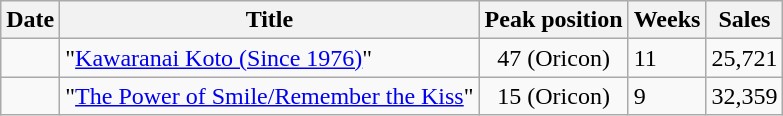<table class="wikitable">
<tr>
<th>Date</th>
<th>Title</th>
<th>Peak position</th>
<th>Weeks</th>
<th>Sales</th>
</tr>
<tr>
<td></td>
<td>"<a href='#'>Kawaranai Koto (Since 1976)</a>"</td>
<td align="center">47 (Oricon)</td>
<td>11</td>
<td>25,721</td>
</tr>
<tr>
<td></td>
<td>"<a href='#'>The Power of Smile/Remember the Kiss</a>"</td>
<td align="center">15 (Oricon)</td>
<td>9</td>
<td>32,359</td>
</tr>
</table>
